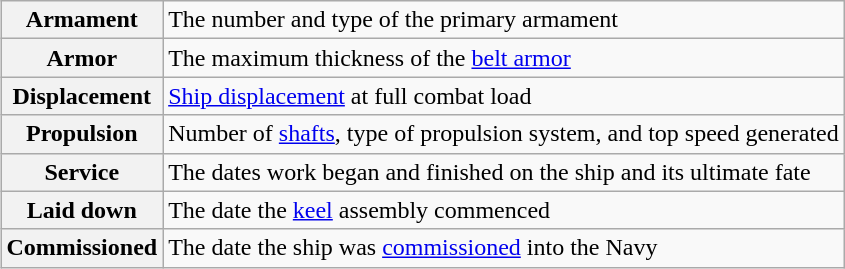<table class="wikitable plainrowheaders" style="float: right; margin: 0 0 0 1em;">
<tr>
<th scope="row">Armament</th>
<td>The number and type of the primary armament</td>
</tr>
<tr>
<th scope="row">Armor</th>
<td>The maximum thickness of the <a href='#'>belt armor</a></td>
</tr>
<tr>
<th scope="row">Displacement</th>
<td><a href='#'>Ship displacement</a> at full combat load</td>
</tr>
<tr>
<th scope="row">Propulsion</th>
<td>Number of <a href='#'>shafts</a>, type of propulsion system, and top speed generated</td>
</tr>
<tr>
<th scope="row">Service</th>
<td>The dates work began and finished on the ship and its ultimate fate</td>
</tr>
<tr>
<th scope="row">Laid down</th>
<td>The date the <a href='#'>keel</a> assembly commenced</td>
</tr>
<tr>
<th scope="row">Commissioned</th>
<td>The date the ship was <a href='#'>commissioned</a> into the Navy</td>
</tr>
</table>
